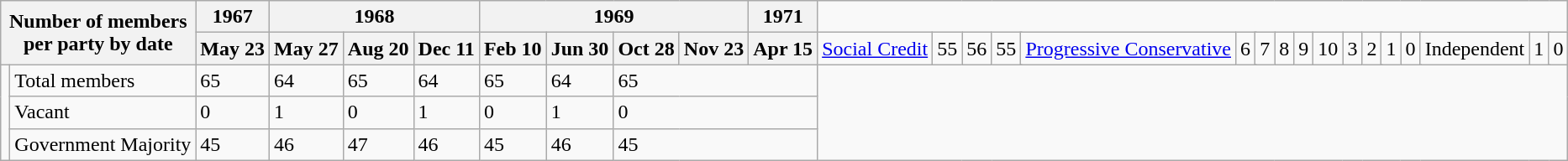<table class="wikitable">
<tr>
<th colspan=2 rowspan=2>Number of members<br>per party by date</th>
<th>1967</th>
<th colspan=3>1968</th>
<th colspan=4>1969</th>
<th>1971</th>
</tr>
<tr>
<th>May 23</th>
<th>May 27</th>
<th>Aug 20</th>
<th>Dec 11</th>
<th>Feb 10</th>
<th>Jun 30</th>
<th>Oct 28</th>
<th>Nov 23</th>
<th>Apr 15<br></th>
<td><a href='#'>Social Credit</a></td>
<td colspan=2>55</td>
<td>56</td>
<td colspan=6>55<br></td>
<td><a href='#'>Progressive Conservative</a></td>
<td colspan=4>6</td>
<td colspan=2>7</td>
<td>8</td>
<td>9</td>
<td>10<br></td>
<td>3</td>
<td colspan=4>2</td>
<td colspan=2>1</td>
<td colspan=2>0<br></td>
<td>Independent</td>
<td colspan=8>1</td>
<td>0</td>
</tr>
<tr>
<td rowspan=3></td>
<td>Total members</td>
<td>65</td>
<td>64</td>
<td>65</td>
<td>64</td>
<td>65</td>
<td>64</td>
<td colspan=3>65</td>
</tr>
<tr>
<td>Vacant</td>
<td>0</td>
<td>1</td>
<td>0</td>
<td>1</td>
<td>0</td>
<td>1</td>
<td colspan=3>0</td>
</tr>
<tr>
<td>Government Majority</td>
<td>45</td>
<td>46</td>
<td>47</td>
<td>46</td>
<td>45</td>
<td>46</td>
<td colspan=3>45</td>
</tr>
</table>
